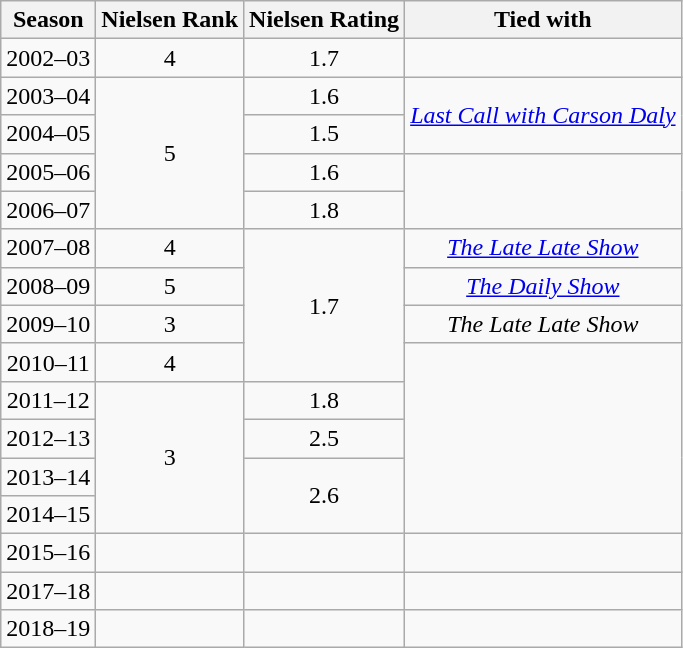<table class="wikitable" style="text-align: center">
<tr>
<th>Season</th>
<th>Nielsen Rank</th>
<th>Nielsen Rating</th>
<th>Tied with</th>
</tr>
<tr>
<td style="text-align:center">2002–03</td>
<td style="text-align:cente">4</td>
<td style="text-align:center">1.7</td>
<td style="text-align:center"></td>
</tr>
<tr>
<td style="text-align:center">2003–04</td>
<td style="text-align:cente" rowspan="4">5</td>
<td style="text-align:center">1.6</td>
<td style="text-align:center" rowspan="2"><em><a href='#'>Last Call with Carson Daly</a></em></td>
</tr>
<tr>
<td style="text-align:center">2004–05</td>
<td style="text-align:center">1.5</td>
</tr>
<tr>
<td style="text-align:center">2005–06</td>
<td style="text-align:center">1.6</td>
<td style="text-align:center" rowspan="2"></td>
</tr>
<tr>
<td style="text-align:center">2006–07</td>
<td style="text-align:center">1.8</td>
</tr>
<tr>
<td style="text-align:center">2007–08</td>
<td style="text-align:cente">4</td>
<td style="text-align:center" rowspan="4">1.7</td>
<td style="text-align:center"><em><a href='#'>The Late Late Show</a></em></td>
</tr>
<tr>
<td style="text-align:center">2008–09</td>
<td style="text-align:cente">5</td>
<td style="text-align:center"><em><a href='#'>The Daily Show</a></em></td>
</tr>
<tr>
<td style="text-align:center">2009–10</td>
<td style="text-align:cente">3</td>
<td style="text-align:center"><em>The Late Late Show</em></td>
</tr>
<tr>
<td style="text-align:center">2010–11</td>
<td style="text-align:cente">4</td>
<td style="text-align:center" rowspan="5"></td>
</tr>
<tr>
<td style="text-align:center">2011–12</td>
<td style="text-align:cente" rowspan="4">3</td>
<td style="text-align:center">1.8</td>
</tr>
<tr>
<td style="text-align:center">2012–13</td>
<td style="text-align:center">2.5</td>
</tr>
<tr>
<td style="text-align:center">2013–14</td>
<td style="text-align:center" rowspan="2">2.6</td>
</tr>
<tr>
<td style="text-align:center">2014–15</td>
</tr>
<tr>
<td style="text-align:center">2015–16</td>
<td></td>
<td></td>
<td></td>
</tr>
<tr>
<td style="text-align:center">2017–18</td>
<td></td>
<td></td>
<td></td>
</tr>
<tr>
<td style="text-align:center">2018–19</td>
<td></td>
<td></td>
<td></td>
</tr>
</table>
